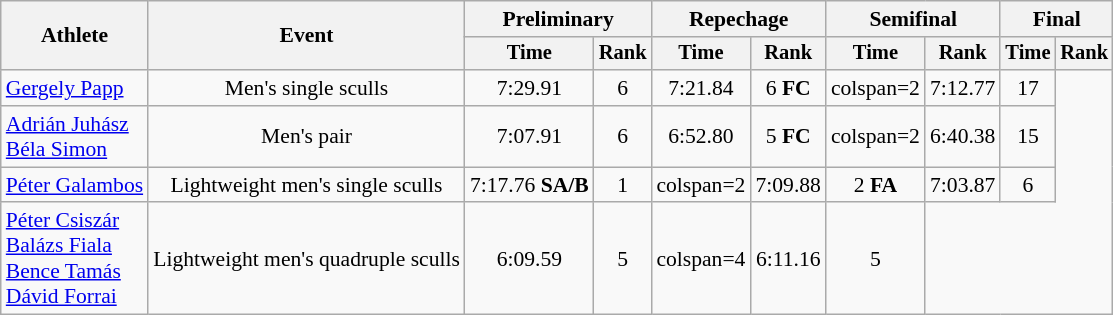<table class="wikitable" style="font-size:90%">
<tr>
<th rowspan=2>Athlete</th>
<th rowspan=2>Event</th>
<th colspan="2">Preliminary</th>
<th colspan="2">Repechage</th>
<th colspan="2">Semifinal</th>
<th colspan="2">Final</th>
</tr>
<tr style="font-size:95%">
<th>Time</th>
<th>Rank</th>
<th>Time</th>
<th>Rank</th>
<th>Time</th>
<th>Rank</th>
<th>Time</th>
<th>Rank</th>
</tr>
<tr align=center>
<td align=left><a href='#'>Gergely Papp</a></td>
<td>Men's single sculls</td>
<td>7:29.91</td>
<td>6</td>
<td>7:21.84</td>
<td>6 <strong>FC</strong></td>
<td>colspan=2 </td>
<td>7:12.77</td>
<td>17</td>
</tr>
<tr align=center>
<td align=left><a href='#'>Adrián Juhász</a><br><a href='#'>Béla Simon</a></td>
<td>Men's pair</td>
<td>7:07.91</td>
<td>6</td>
<td>6:52.80</td>
<td>5 <strong>FC</strong></td>
<td>colspan=2 </td>
<td>6:40.38</td>
<td>15</td>
</tr>
<tr align=center>
<td align=left><a href='#'>Péter Galambos</a></td>
<td>Lightweight men's single sculls</td>
<td>7:17.76 <strong>SA/B</strong></td>
<td>1</td>
<td>colspan=2 </td>
<td>7:09.88</td>
<td>2 <strong>FA</strong></td>
<td>7:03.87</td>
<td>6</td>
</tr>
<tr align=center>
<td align=left><a href='#'>Péter Csiszár</a><br><a href='#'>Balázs Fiala</a><br><a href='#'>Bence Tamás</a><br><a href='#'>Dávid Forrai</a></td>
<td>Lightweight men's quadruple sculls</td>
<td>6:09.59</td>
<td>5</td>
<td>colspan=4 </td>
<td>6:11.16</td>
<td>5</td>
</tr>
</table>
